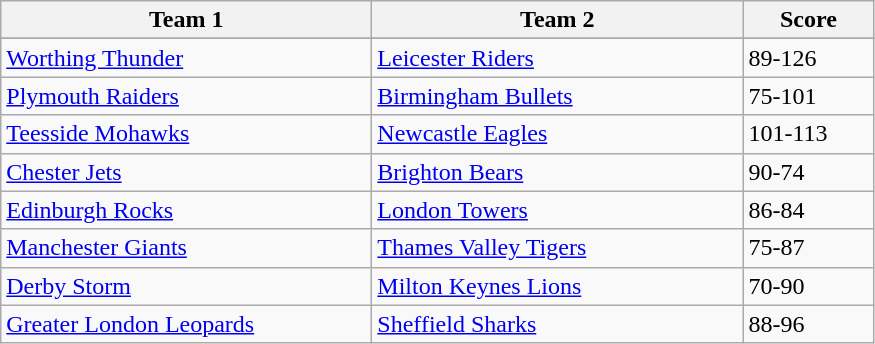<table class="wikitable" style="font-size: 100%">
<tr>
<th width=240>Team 1</th>
<th width=240>Team 2</th>
<th width=80>Score</th>
</tr>
<tr>
</tr>
<tr>
<td><a href='#'>Worthing Thunder</a></td>
<td><a href='#'>Leicester Riders</a></td>
<td>89-126</td>
</tr>
<tr>
<td><a href='#'>Plymouth Raiders</a></td>
<td><a href='#'>Birmingham Bullets</a></td>
<td>75-101</td>
</tr>
<tr>
<td><a href='#'>Teesside Mohawks</a></td>
<td><a href='#'>Newcastle Eagles</a></td>
<td>101-113</td>
</tr>
<tr>
<td><a href='#'>Chester Jets</a></td>
<td><a href='#'>Brighton Bears</a></td>
<td>90-74</td>
</tr>
<tr>
<td><a href='#'>Edinburgh Rocks</a></td>
<td><a href='#'>London Towers</a></td>
<td>86-84</td>
</tr>
<tr>
<td><a href='#'>Manchester Giants</a></td>
<td><a href='#'>Thames Valley Tigers</a></td>
<td>75-87</td>
</tr>
<tr>
<td><a href='#'>Derby Storm</a></td>
<td><a href='#'>Milton Keynes Lions</a></td>
<td>70-90</td>
</tr>
<tr>
<td><a href='#'>Greater London Leopards</a></td>
<td><a href='#'>Sheffield Sharks</a></td>
<td>88-96</td>
</tr>
</table>
